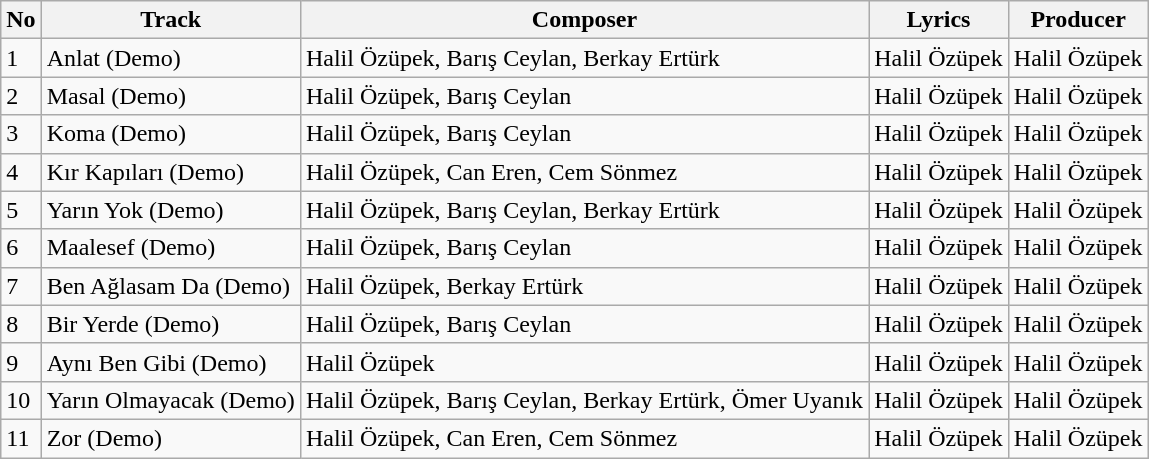<table class="wikitable">
<tr>
<th style="text-align:center;">No</th>
<th style="text-align:center;">Track</th>
<th style="text-align:center;">Composer</th>
<th style="text-align:center;">Lyrics</th>
<th style="text-align:center;">Producer</th>
</tr>
<tr>
<td>1</td>
<td>Anlat (Demo)</td>
<td>Halil Özüpek, Barış Ceylan, Berkay Ertürk</td>
<td>Halil Özüpek</td>
<td>Halil Özüpek</td>
</tr>
<tr>
<td>2</td>
<td>Masal (Demo)</td>
<td>Halil Özüpek, Barış Ceylan</td>
<td>Halil Özüpek</td>
<td>Halil Özüpek</td>
</tr>
<tr>
<td>3</td>
<td>Koma (Demo)</td>
<td>Halil Özüpek, Barış Ceylan</td>
<td>Halil Özüpek</td>
<td>Halil Özüpek</td>
</tr>
<tr>
<td>4</td>
<td>Kır Kapıları (Demo)</td>
<td>Halil Özüpek, Can Eren, Cem Sönmez</td>
<td>Halil Özüpek</td>
<td>Halil Özüpek</td>
</tr>
<tr>
<td>5</td>
<td>Yarın Yok (Demo)</td>
<td>Halil Özüpek, Barış Ceylan, Berkay Ertürk</td>
<td>Halil Özüpek</td>
<td>Halil Özüpek</td>
</tr>
<tr>
<td>6</td>
<td>Maalesef (Demo)</td>
<td>Halil Özüpek, Barış Ceylan</td>
<td>Halil Özüpek</td>
<td>Halil Özüpek</td>
</tr>
<tr>
<td>7</td>
<td>Ben Ağlasam Da (Demo)</td>
<td>Halil Özüpek, Berkay Ertürk</td>
<td>Halil Özüpek</td>
<td>Halil Özüpek</td>
</tr>
<tr>
<td>8</td>
<td>Bir Yerde (Demo)</td>
<td>Halil Özüpek, Barış Ceylan</td>
<td>Halil Özüpek</td>
<td>Halil Özüpek</td>
</tr>
<tr>
<td>9</td>
<td>Aynı Ben Gibi (Demo)</td>
<td>Halil Özüpek</td>
<td>Halil Özüpek</td>
<td>Halil Özüpek</td>
</tr>
<tr>
<td>10</td>
<td>Yarın Olmayacak (Demo)</td>
<td>Halil Özüpek, Barış Ceylan, Berkay Ertürk, Ömer Uyanık</td>
<td>Halil Özüpek</td>
<td>Halil Özüpek</td>
</tr>
<tr>
<td>11</td>
<td>Zor (Demo)</td>
<td>Halil Özüpek, Can Eren, Cem Sönmez</td>
<td>Halil Özüpek</td>
<td>Halil Özüpek</td>
</tr>
</table>
